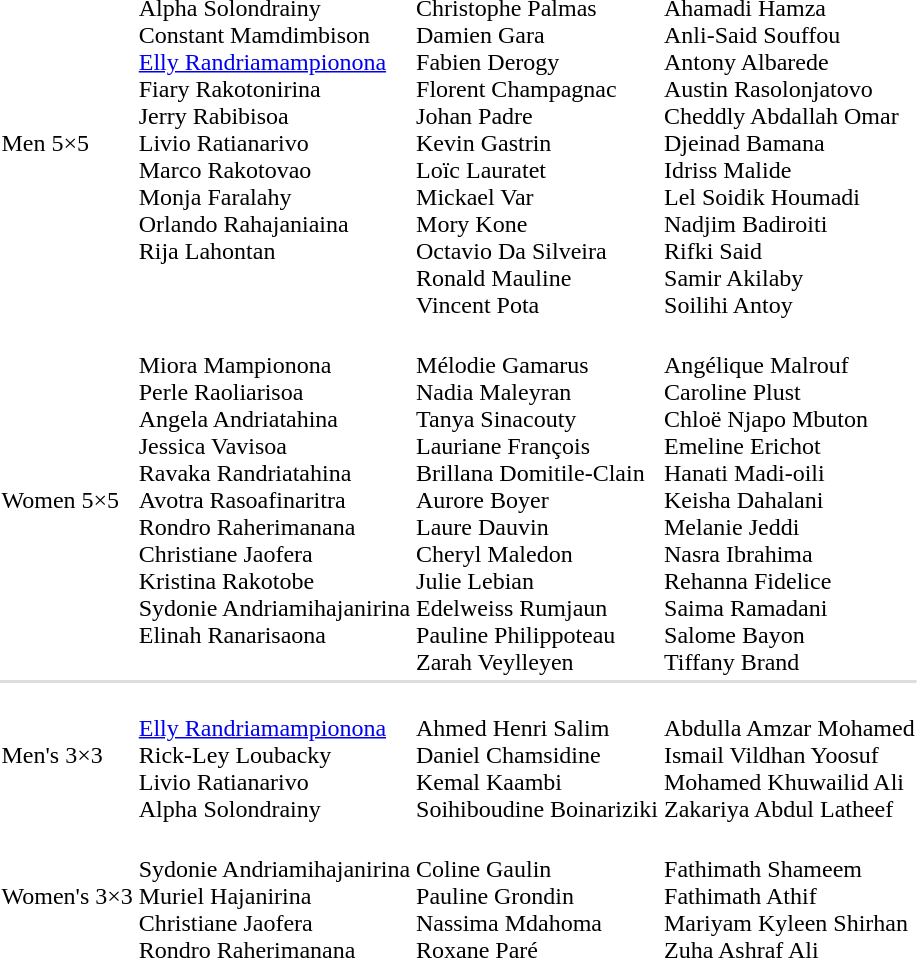<table>
<tr>
<td>Men 5×5</td>
<td valign=top><br>Alpha Solondrainy<br>Constant Mamdimbison<br><a href='#'>Elly Randriamampionona</a><br>Fiary Rakotonirina<br>Jerry Rabibisoa<br>Livio Ratianarivo<br>Marco Rakotovao<br>Monja Faralahy<br>Orlando Rahajaniaina<br>Rija Lahontan</td>
<td><br>Christophe Palmas<br>Damien Gara<br>Fabien Derogy<br>Florent Champagnac<br>Johan Padre<br>Kevin Gastrin<br>Loïc Lauratet<br>Mickael Var<br>Mory Kone<br>Octavio Da Silveira<br>Ronald Mauline<br>Vincent Pota</td>
<td><br>Ahamadi Hamza<br>Anli-Said Souffou<br>Antony Albarede<br>Austin Rasolonjatovo<br>Cheddly Abdallah Omar<br>Djeinad Bamana<br>Idriss Malide<br>Lel Soidik Houmadi<br>Nadjim Badiroiti<br>Rifki Said<br>Samir Akilaby<br>Soilihi Antoy</td>
</tr>
<tr>
<td>Women 5×5</td>
<td valign=top><br>Miora Mampionona<br>Perle Raoliarisoa<br>Angela Andriatahina<br>Jessica Vavisoa<br>Ravaka Randriatahina<br>Avotra Rasoafinaritra<br>Rondro Raherimanana<br>Christiane Jaofera<br>Kristina Rakotobe<br>Sydonie Andriamihajanirina<br>Elinah Ranarisaona</td>
<td><br>Mélodie Gamarus<br>Nadia Maleyran<br>Tanya Sinacouty<br>Lauriane François<br>Brillana Domitile-Clain<br>Aurore Boyer<br>Laure Dauvin<br>Cheryl Maledon<br>Julie Lebian<br>Edelweiss Rumjaun<br>Pauline Philippoteau<br>Zarah Veylleyen</td>
<td><br>Angélique Malrouf<br>Caroline Plust<br>Chloë Njapo Mbuton<br>Emeline Erichot<br>Hanati Madi-oili<br>Keisha Dahalani<br>Melanie Jeddi<br>Nasra Ibrahima<br>Rehanna Fidelice<br>Saima Ramadani<br>Salome Bayon<br>Tiffany Brand</td>
</tr>
<tr bgcolor=#dddddd>
<td colspan=4></td>
</tr>
<tr>
<td>Men's 3×3</td>
<td><br><a href='#'>Elly Randriamampionona</a><br>Rick-Ley Loubacky<br>Livio Ratianarivo<br>Alpha Solondrainy</td>
<td nowrap><br>Ahmed Henri Salim<br>Daniel Chamsidine<br>Kemal Kaambi<br>Soihiboudine Boinariziki</td>
<td nowrap><br>Abdulla Amzar Mohamed<br>Ismail Vildhan Yoosuf<br>Mohamed Khuwailid Ali<br>Zakariya Abdul Latheef</td>
</tr>
<tr>
<td>Women's 3×3</td>
<td nowrap><br>Sydonie Andriamihajanirina<br>Muriel Hajanirina<br>Christiane Jaofera<br>Rondro Raherimanana</td>
<td><br>Coline Gaulin<br>Pauline Grondin<br>Nassima Mdahoma<br>Roxane Paré</td>
<td><br>Fathimath Shameem<br>Fathimath Athif<br>Mariyam Kyleen Shirhan<br>Zuha Ashraf Ali</td>
</tr>
</table>
